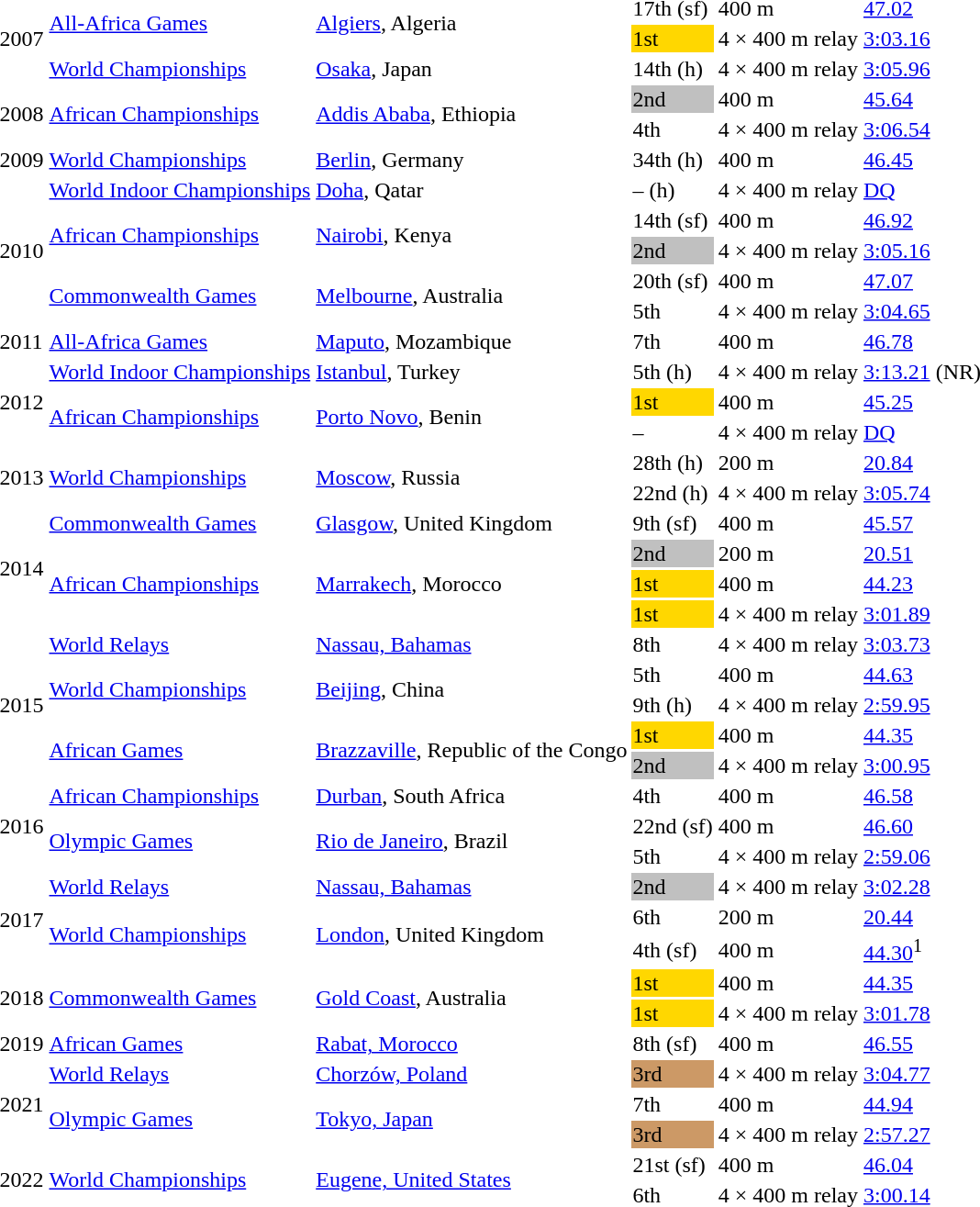<table>
<tr>
<td rowspan=3>2007</td>
<td rowspan=2><a href='#'>All-Africa Games</a></td>
<td rowspan=2><a href='#'>Algiers</a>, Algeria</td>
<td>17th (sf)</td>
<td>400 m</td>
<td><a href='#'>47.02</a></td>
</tr>
<tr>
<td style="background:gold;">1st</td>
<td>4 × 400 m relay</td>
<td><a href='#'>3:03.16</a></td>
</tr>
<tr>
<td><a href='#'>World Championships</a></td>
<td><a href='#'>Osaka</a>, Japan</td>
<td>14th (h)</td>
<td>4 × 400 m relay</td>
<td><a href='#'>3:05.96</a></td>
</tr>
<tr>
<td rowspan=2>2008</td>
<td rowspan=2><a href='#'>African Championships</a></td>
<td rowspan=2><a href='#'>Addis Ababa</a>, Ethiopia</td>
<td style="background:silver;">2nd</td>
<td>400 m</td>
<td><a href='#'>45.64</a></td>
</tr>
<tr>
<td>4th</td>
<td>4 × 400 m relay</td>
<td><a href='#'>3:06.54</a></td>
</tr>
<tr>
<td>2009</td>
<td><a href='#'>World Championships</a></td>
<td><a href='#'>Berlin</a>, Germany</td>
<td>34th (h)</td>
<td>400 m</td>
<td><a href='#'>46.45</a></td>
</tr>
<tr>
<td rowspan=5>2010</td>
<td><a href='#'>World Indoor Championships</a></td>
<td><a href='#'>Doha</a>, Qatar</td>
<td>– (h)</td>
<td>4 × 400 m relay</td>
<td><a href='#'>DQ</a></td>
</tr>
<tr>
<td rowspan=2><a href='#'>African Championships</a></td>
<td rowspan=2><a href='#'>Nairobi</a>, Kenya</td>
<td>14th (sf)</td>
<td>400 m</td>
<td><a href='#'>46.92</a></td>
</tr>
<tr>
<td style="background:silver;">2nd</td>
<td>4 × 400 m relay</td>
<td><a href='#'>3:05.16</a></td>
</tr>
<tr>
<td rowspan=2><a href='#'>Commonwealth Games</a></td>
<td rowspan=2><a href='#'>Melbourne</a>, Australia</td>
<td>20th (sf)</td>
<td>400 m</td>
<td><a href='#'>47.07</a></td>
</tr>
<tr>
<td>5th</td>
<td>4 × 400 m relay</td>
<td><a href='#'>3:04.65</a></td>
</tr>
<tr>
<td>2011</td>
<td><a href='#'>All-Africa Games</a></td>
<td><a href='#'>Maputo</a>, Mozambique</td>
<td>7th</td>
<td>400 m</td>
<td><a href='#'>46.78</a></td>
</tr>
<tr>
<td rowspan=3>2012</td>
<td><a href='#'>World Indoor Championships</a></td>
<td><a href='#'>Istanbul</a>, Turkey</td>
<td>5th (h)</td>
<td>4 × 400 m relay</td>
<td><a href='#'>3:13.21</a> (NR)</td>
</tr>
<tr>
<td rowspan=2><a href='#'>African Championships</a></td>
<td rowspan=2><a href='#'>Porto Novo</a>, Benin</td>
<td bgcolor=gold>1st</td>
<td>400 m</td>
<td><a href='#'>45.25</a></td>
</tr>
<tr>
<td>–</td>
<td>4 × 400 m relay</td>
<td><a href='#'>DQ</a></td>
</tr>
<tr>
<td rowspan=2>2013</td>
<td rowspan=2><a href='#'>World Championships</a></td>
<td rowspan=2><a href='#'>Moscow</a>, Russia</td>
<td>28th (h)</td>
<td>200 m</td>
<td><a href='#'>20.84</a></td>
</tr>
<tr>
<td>22nd (h)</td>
<td>4 × 400 m relay</td>
<td><a href='#'>3:05.74</a></td>
</tr>
<tr>
<td rowspan=4>2014</td>
<td><a href='#'>Commonwealth Games</a></td>
<td><a href='#'>Glasgow</a>, United Kingdom</td>
<td>9th (sf)</td>
<td>400 m</td>
<td><a href='#'>45.57</a></td>
</tr>
<tr>
<td rowspan=3><a href='#'>African Championships</a></td>
<td rowspan=3><a href='#'>Marrakech</a>, Morocco</td>
<td style="background:silver;">2nd</td>
<td>200 m</td>
<td><a href='#'>20.51</a></td>
</tr>
<tr>
<td bgcolor=gold>1st</td>
<td>400 m</td>
<td><a href='#'>44.23</a></td>
</tr>
<tr>
<td bgcolor=gold>1st</td>
<td>4 × 400 m relay</td>
<td><a href='#'>3:01.89</a></td>
</tr>
<tr>
<td rowspan=5>2015</td>
<td><a href='#'>World Relays</a></td>
<td><a href='#'>Nassau, Bahamas</a></td>
<td>8th</td>
<td>4 × 400 m relay</td>
<td><a href='#'>3:03.73</a></td>
</tr>
<tr>
<td rowspan=2><a href='#'>World Championships</a></td>
<td rowspan=2><a href='#'>Beijing</a>, China</td>
<td>5th</td>
<td>400 m</td>
<td><a href='#'>44.63</a></td>
</tr>
<tr>
<td>9th (h)</td>
<td>4 × 400 m relay</td>
<td><a href='#'>2:59.95</a></td>
</tr>
<tr>
<td rowspan=2><a href='#'>African Games</a></td>
<td rowspan=2><a href='#'>Brazzaville</a>, Republic of the Congo</td>
<td bgcolor=gold>1st</td>
<td>400 m</td>
<td><a href='#'>44.35</a></td>
</tr>
<tr>
<td style="background:silver;">2nd</td>
<td>4 × 400 m relay</td>
<td><a href='#'>3:00.95</a></td>
</tr>
<tr>
<td rowspan=3>2016</td>
<td><a href='#'>African Championships</a></td>
<td><a href='#'>Durban</a>, South Africa</td>
<td>4th</td>
<td>400 m</td>
<td><a href='#'>46.58</a></td>
</tr>
<tr>
<td rowspan=2><a href='#'>Olympic Games</a></td>
<td rowspan=2><a href='#'>Rio de Janeiro</a>, Brazil</td>
<td>22nd (sf)</td>
<td>400 m</td>
<td><a href='#'>46.60</a></td>
</tr>
<tr>
<td>5th</td>
<td>4 × 400 m relay</td>
<td><a href='#'>2:59.06</a></td>
</tr>
<tr>
<td rowspan=3>2017</td>
<td><a href='#'>World Relays</a></td>
<td><a href='#'>Nassau, Bahamas</a></td>
<td style="background:silver;">2nd</td>
<td>4 × 400 m relay</td>
<td><a href='#'>3:02.28</a></td>
</tr>
<tr>
<td rowspan=2><a href='#'>World Championships</a></td>
<td rowspan=2><a href='#'>London</a>, United Kingdom</td>
<td>6th</td>
<td>200 m</td>
<td><a href='#'>20.44</a></td>
</tr>
<tr>
<td>4th (sf)</td>
<td>400 m</td>
<td><a href='#'>44.30</a><sup>1</sup></td>
</tr>
<tr>
<td rowspan=2>2018</td>
<td rowspan=2><a href='#'>Commonwealth Games</a></td>
<td rowspan=2><a href='#'>Gold Coast</a>, Australia</td>
<td bgcolor=gold>1st</td>
<td>400 m</td>
<td><a href='#'>44.35</a></td>
</tr>
<tr>
<td bgcolor=gold>1st</td>
<td>4 × 400 m relay</td>
<td><a href='#'>3:01.78</a></td>
</tr>
<tr>
<td>2019</td>
<td><a href='#'>African Games</a></td>
<td><a href='#'>Rabat, Morocco</a></td>
<td>8th (sf)</td>
<td>400 m</td>
<td><a href='#'>46.55</a></td>
</tr>
<tr>
<td rowspan=3>2021</td>
<td><a href='#'>World Relays</a></td>
<td><a href='#'>Chorzów, Poland</a></td>
<td style="background:#c96;">3rd</td>
<td>4 × 400 m relay</td>
<td><a href='#'>3:04.77</a></td>
</tr>
<tr>
<td rowspan=2><a href='#'>Olympic Games</a></td>
<td rowspan=2><a href='#'>Tokyo, Japan</a></td>
<td>7th</td>
<td>400 m</td>
<td><a href='#'>44.94</a></td>
</tr>
<tr>
<td style="background:#c96;">3rd</td>
<td>4 × 400 m relay</td>
<td><a href='#'>2:57.27</a></td>
</tr>
<tr>
<td rowspan=2>2022</td>
<td rowspan=2><a href='#'>World Championships</a></td>
<td rowspan=2><a href='#'>Eugene, United States</a></td>
<td>21st (sf)</td>
<td>400 m</td>
<td><a href='#'>46.04</a></td>
</tr>
<tr>
<td>6th</td>
<td>4 × 400 m relay</td>
<td><a href='#'>3:00.14</a></td>
</tr>
</table>
